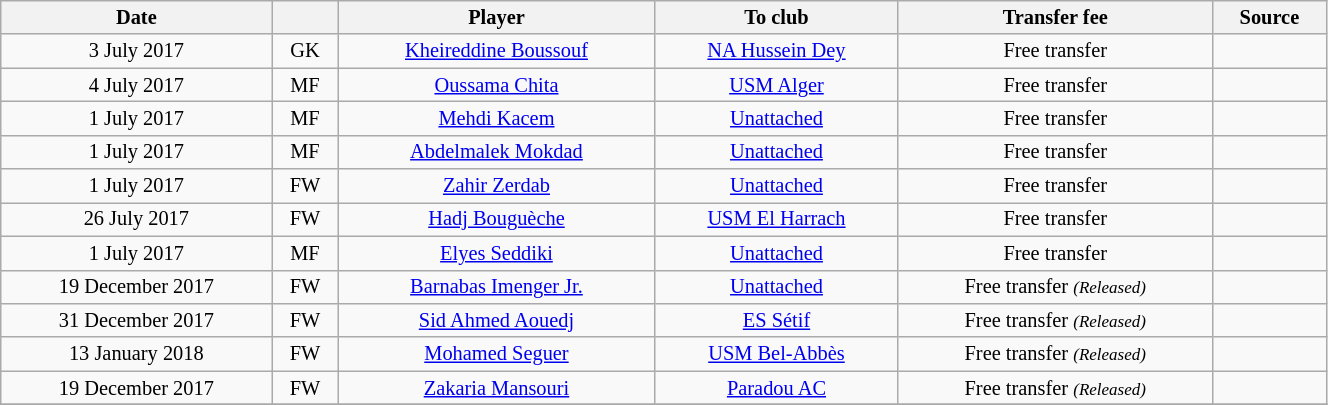<table class="wikitable sortable" style="width:70%; text-align:center; font-size:85%; text-align:centre;">
<tr>
<th>Date</th>
<th></th>
<th>Player</th>
<th>To club</th>
<th>Transfer fee</th>
<th>Source</th>
</tr>
<tr>
<td>3 July 2017</td>
<td>GK</td>
<td> <a href='#'>Kheireddine Boussouf</a></td>
<td><a href='#'>NA Hussein Dey</a></td>
<td>Free transfer</td>
<td></td>
</tr>
<tr>
<td>4 July 2017</td>
<td>MF</td>
<td> <a href='#'>Oussama Chita</a></td>
<td><a href='#'>USM Alger</a></td>
<td>Free transfer</td>
<td></td>
</tr>
<tr>
<td>1 July 2017</td>
<td>MF</td>
<td> <a href='#'>Mehdi Kacem</a></td>
<td><a href='#'>Unattached</a></td>
<td>Free transfer</td>
<td></td>
</tr>
<tr>
<td>1 July 2017</td>
<td>MF</td>
<td> <a href='#'>Abdelmalek Mokdad</a></td>
<td><a href='#'>Unattached</a></td>
<td>Free transfer</td>
<td></td>
</tr>
<tr>
<td>1 July 2017</td>
<td>FW</td>
<td> <a href='#'>Zahir Zerdab</a></td>
<td><a href='#'>Unattached</a></td>
<td>Free transfer</td>
<td></td>
</tr>
<tr>
<td>26 July 2017</td>
<td>FW</td>
<td> <a href='#'>Hadj Bouguèche</a></td>
<td><a href='#'>USM El Harrach</a></td>
<td>Free transfer</td>
<td></td>
</tr>
<tr>
<td>1 July 2017</td>
<td>MF</td>
<td> <a href='#'>Elyes Seddiki</a></td>
<td><a href='#'>Unattached</a></td>
<td>Free transfer</td>
<td></td>
</tr>
<tr>
<td>19 December 2017</td>
<td>FW</td>
<td> <a href='#'>Barnabas Imenger Jr.</a></td>
<td><a href='#'>Unattached</a></td>
<td>Free transfer <small><em>(Released)</em></small></td>
<td></td>
</tr>
<tr>
<td>31 December 2017</td>
<td>FW</td>
<td> <a href='#'>Sid Ahmed Aouedj</a></td>
<td><a href='#'>ES Sétif</a></td>
<td>Free transfer <small><em>(Released)</em></small></td>
<td></td>
</tr>
<tr>
<td>13 January 2018</td>
<td>FW</td>
<td> <a href='#'>Mohamed Seguer</a></td>
<td><a href='#'>USM Bel-Abbès</a></td>
<td>Free transfer <small><em>(Released)</em></small></td>
<td></td>
</tr>
<tr>
<td>19 December 2017</td>
<td>FW</td>
<td> <a href='#'>Zakaria Mansouri</a></td>
<td><a href='#'>Paradou AC</a></td>
<td>Free transfer <small><em>(Released)</em></small></td>
<td></td>
</tr>
<tr>
</tr>
</table>
